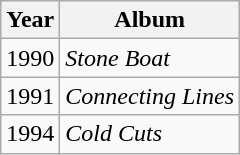<table class="wikitable">
<tr>
<th>Year</th>
<th>Album</th>
</tr>
<tr>
<td>1990</td>
<td><em>Stone Boat</em></td>
</tr>
<tr>
<td>1991</td>
<td><em>Connecting Lines</em></td>
</tr>
<tr>
<td>1994</td>
<td><em>Cold Cuts</em></td>
</tr>
</table>
